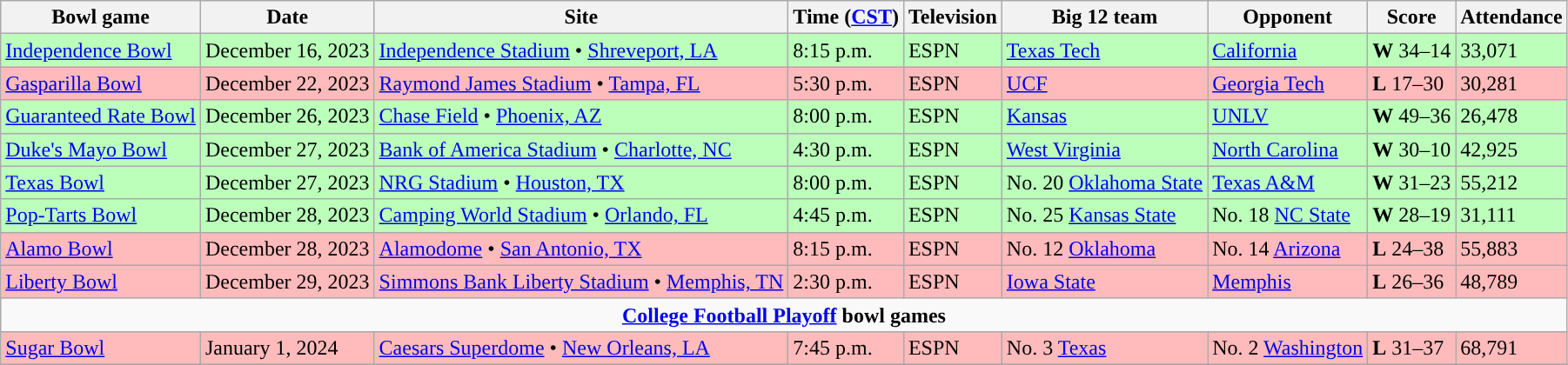<table class="wikitable">
<tr>
<th>Bowl game</th>
<th>Date</th>
<th>Site</th>
<th>Time (<a href='#'>CST</a>)</th>
<th>Television</th>
<th>Big 12 team</th>
<th>Opponent</th>
<th>Score</th>
<th>Attendance</th>
</tr>
<tr style="background:#bfb;">
<td><a href='#'>Independence Bowl</a></td>
<td>December 16, 2023</td>
<td><a href='#'>Independence Stadium</a> • <a href='#'>Shreveport, LA</a></td>
<td>8:15 p.m.</td>
<td>ESPN</td>
<td><a href='#'>Texas Tech</a></td>
<td><a href='#'>California</a></td>
<td><strong>W</strong> 34–14</td>
<td>33,071</td>
</tr>
<tr style="background:#fbb;">
<td><a href='#'>Gasparilla Bowl</a></td>
<td>December 22, 2023</td>
<td><a href='#'>Raymond James Stadium</a> • <a href='#'>Tampa, FL</a></td>
<td>5:30 p.m.</td>
<td>ESPN</td>
<td><a href='#'>UCF</a></td>
<td><a href='#'>Georgia Tech</a></td>
<td><strong>L</strong> 17–30</td>
<td>30,281</td>
</tr>
<tr style="background:#bfb;">
<td><a href='#'>Guaranteed Rate Bowl</a></td>
<td>December 26, 2023</td>
<td><a href='#'>Chase Field</a> • <a href='#'>Phoenix, AZ</a></td>
<td>8:00 p.m.</td>
<td>ESPN</td>
<td><a href='#'>Kansas</a></td>
<td><a href='#'>UNLV</a></td>
<td><strong>W</strong> 49–36</td>
<td>26,478</td>
</tr>
<tr style="background:#bfb;">
<td><a href='#'>Duke's Mayo Bowl</a></td>
<td>December 27, 2023</td>
<td><a href='#'>Bank of America Stadium</a> • <a href='#'>Charlotte, NC</a></td>
<td>4:30 p.m.</td>
<td>ESPN</td>
<td><a href='#'>West Virginia</a></td>
<td><a href='#'>North Carolina</a></td>
<td><strong>W</strong> 30–10</td>
<td>42,925</td>
</tr>
<tr style="background:#bfb;">
<td><a href='#'>Texas Bowl</a></td>
<td>December 27, 2023</td>
<td><a href='#'>NRG Stadium</a> • <a href='#'>Houston, TX</a></td>
<td>8:00 p.m.</td>
<td>ESPN</td>
<td>No. 20 <a href='#'>Oklahoma State</a></td>
<td><a href='#'>Texas A&M</a></td>
<td><strong>W</strong> 31–23</td>
<td>55,212</td>
</tr>
<tr style="background:#bfb;">
<td><a href='#'>Pop-Tarts Bowl</a></td>
<td>December 28, 2023</td>
<td><a href='#'>Camping World Stadium</a> • <a href='#'>Orlando, FL</a></td>
<td>4:45 p.m.</td>
<td>ESPN</td>
<td>No. 25 <a href='#'>Kansas State</a></td>
<td>No. 18 <a href='#'>NC State</a></td>
<td><strong>W</strong> 28–19</td>
<td>31,111</td>
</tr>
<tr style="background:#fbb;">
<td><a href='#'>Alamo Bowl</a></td>
<td>December 28, 2023</td>
<td><a href='#'>Alamodome</a> • <a href='#'>San Antonio, TX</a></td>
<td>8:15 p.m.</td>
<td>ESPN</td>
<td>No. 12 <a href='#'>Oklahoma</a></td>
<td>No. 14 <a href='#'>Arizona</a></td>
<td><strong>L</strong> 24–38</td>
<td>55,883</td>
</tr>
<tr style="background:#fbb;">
<td><a href='#'>Liberty Bowl</a></td>
<td>December 29, 2023</td>
<td><a href='#'>Simmons Bank Liberty Stadium</a> • <a href='#'>Memphis, TN</a></td>
<td>2:30 p.m.</td>
<td>ESPN</td>
<td><a href='#'>Iowa State</a></td>
<td><a href='#'>Memphis</a></td>
<td><strong>L</strong> 26–36</td>
<td>48,789</td>
</tr>
<tr>
<td colspan="9" style="text-align:center;"><strong><a href='#'>College Football Playoff</a> bowl games</strong></td>
</tr>
<tr style="background:#fbb;">
<td><a href='#'>Sugar Bowl</a></td>
<td>January 1, 2024</td>
<td><a href='#'>Caesars Superdome</a> • <a href='#'>New Orleans, LA</a></td>
<td>7:45 p.m.</td>
<td>ESPN</td>
<td>No. 3 <a href='#'>Texas</a></td>
<td>No. 2 <a href='#'>Washington</a></td>
<td><strong>L</strong> 31–37</td>
<td>68,791</td>
</tr>
<tr>
</tr>
</table>
